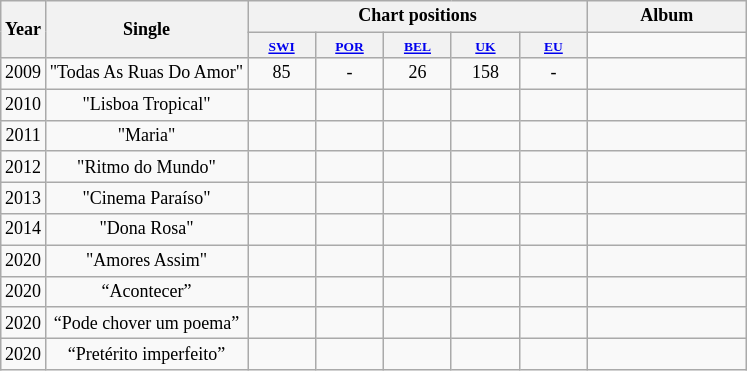<table class="wikitable" style="font-size: 9pt; text-align: center">
<tr>
<th rowspan="2">Year</th>
<th rowspan="2">Single</th>
<th colspan="5">Chart positions</th>
<th rowspan="1">Album</th>
</tr>
<tr style="font-size:90%;">
<th width="40"><small> <a href='#'>SWI</a></small></th>
<th width="40"><small> <a href='#'>POR</a></small></th>
<th width="40"><small> <a href='#'>BEL</a></small></th>
<th width="40"><small> <a href='#'>UK</a></small></th>
<th width="40"><small> <a href='#'>EU</a></small></th>
</tr>
<tr>
<td rowspan="1">2009</td>
<td align="left">"Todas As Ruas Do Amor"</td>
<td align="center">85</td>
<td align="center">-</td>
<td align="center">26</td>
<td align="center">158</td>
<td align="center">-</td>
<td width="100" rowspan="1"></td>
</tr>
<tr>
<td>2010</td>
<td>"Lisboa Tropical"</td>
<td></td>
<td></td>
<td></td>
<td></td>
<td></td>
<td></td>
</tr>
<tr>
<td>2011</td>
<td>"Maria"</td>
<td></td>
<td></td>
<td></td>
<td></td>
<td></td>
<td></td>
</tr>
<tr>
<td>2012</td>
<td>"Ritmo do Mundo"</td>
<td></td>
<td></td>
<td></td>
<td></td>
<td></td>
<td></td>
</tr>
<tr>
<td>2013</td>
<td>"Cinema Paraíso"</td>
<td></td>
<td></td>
<td></td>
<td></td>
<td></td>
<td></td>
</tr>
<tr>
<td>2014</td>
<td>"Dona Rosa"</td>
<td></td>
<td></td>
<td></td>
<td></td>
<td></td>
<td></td>
</tr>
<tr>
<td>2020</td>
<td>"Amores Assim"</td>
<td></td>
<td></td>
<td></td>
<td></td>
<td></td>
<td></td>
</tr>
<tr>
<td>2020</td>
<td>“Acontecer”</td>
<td></td>
<td></td>
<td></td>
<td></td>
<td></td>
<td></td>
</tr>
<tr>
<td>2020</td>
<td>“Pode chover um poema”</td>
<td></td>
<td></td>
<td></td>
<td></td>
<td></td>
<td></td>
</tr>
<tr>
<td>2020</td>
<td>“Pretérito imperfeito”</td>
<td></td>
<td></td>
<td></td>
<td></td>
<td></td>
<td></td>
</tr>
</table>
